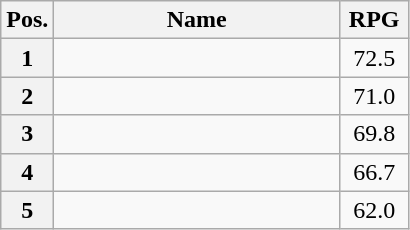<table class=wikitable style="text-align:center;">
<tr>
<th width="13%">Pos.</th>
<th width="70%">Name</th>
<th width="17%">RPG</th>
</tr>
<tr>
<th>1</th>
<td align=left></td>
<td>72.5</td>
</tr>
<tr>
<th>2</th>
<td align=left></td>
<td>71.0</td>
</tr>
<tr>
<th>3</th>
<td align=left></td>
<td>69.8</td>
</tr>
<tr>
<th>4</th>
<td align=left></td>
<td>66.7</td>
</tr>
<tr>
<th>5</th>
<td align=left></td>
<td>62.0</td>
</tr>
</table>
